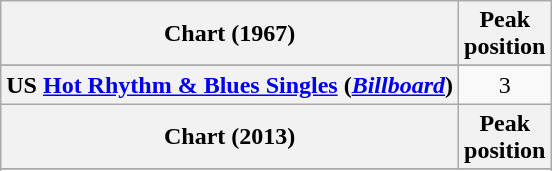<table class="wikitable sortable plainrowheaders" style="text-align:center;">
<tr>
<th scope="col">Chart (1967)</th>
<th scope="col">Peak<br>position</th>
</tr>
<tr>
</tr>
<tr>
<th scope="row">US <a href='#'>Hot Rhythm & Blues Singles</a> (<em><a href='#'>Billboard</a></em>)</th>
<td style="text-align:center;">3</td>
</tr>
<tr>
<th scope="col">Chart (2013)</th>
<th scope="col">Peak<br>position</th>
</tr>
<tr>
</tr>
<tr>
</tr>
</table>
